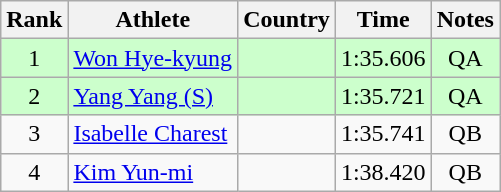<table class="wikitable" style="text-align:center">
<tr>
<th>Rank</th>
<th>Athlete</th>
<th>Country</th>
<th>Time</th>
<th>Notes</th>
</tr>
<tr bgcolor=ccffcc>
<td>1</td>
<td align=left><a href='#'>Won Hye-kyung</a></td>
<td align=left></td>
<td>1:35.606</td>
<td>QA</td>
</tr>
<tr bgcolor=ccffcc>
<td>2</td>
<td align=left><a href='#'>Yang Yang (S)</a></td>
<td align=left></td>
<td>1:35.721</td>
<td>QA</td>
</tr>
<tr>
<td>3</td>
<td align=left><a href='#'>Isabelle Charest</a></td>
<td align=left></td>
<td>1:35.741</td>
<td>QB</td>
</tr>
<tr>
<td>4</td>
<td align=left><a href='#'>Kim Yun-mi</a></td>
<td align=left></td>
<td>1:38.420</td>
<td>QB</td>
</tr>
</table>
